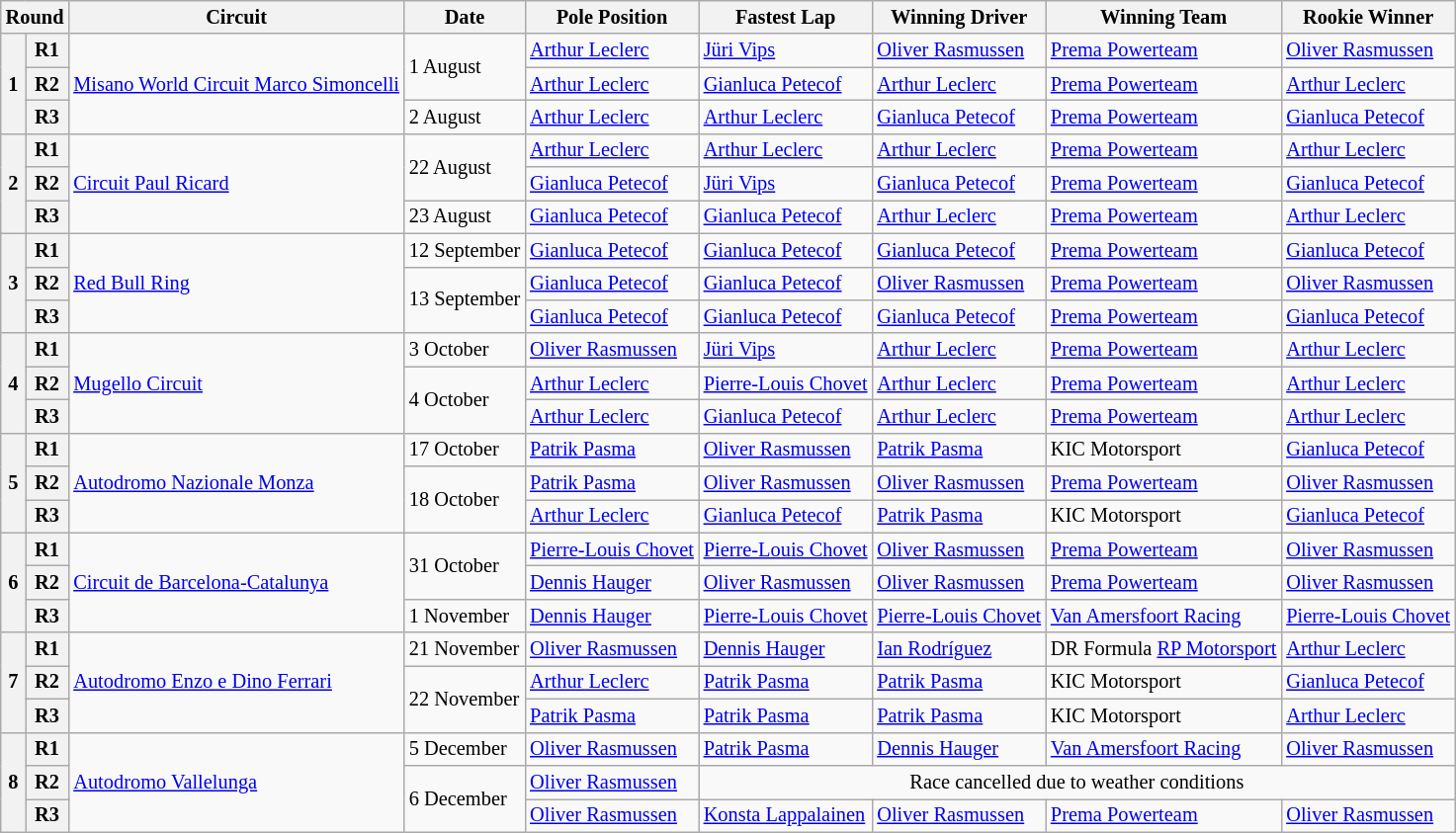<table class="wikitable" style="font-size:85%">
<tr>
<th colspan=2>Round</th>
<th>Circuit</th>
<th>Date</th>
<th>Pole Position</th>
<th>Fastest Lap</th>
<th>Winning Driver</th>
<th>Winning Team</th>
<th>Rookie Winner</th>
</tr>
<tr>
<th rowspan=3>1</th>
<th>R1</th>
<td rowspan=3 nowrap> <a href='#'>Misano World Circuit Marco Simoncelli</a></td>
<td rowspan=2>1 August</td>
<td> <a href='#'>Arthur Leclerc</a></td>
<td> <a href='#'>Jüri Vips</a></td>
<td> <a href='#'>Oliver Rasmussen</a></td>
<td nowrap> <a href='#'>Prema Powerteam</a></td>
<td> <a href='#'>Oliver Rasmussen</a></td>
</tr>
<tr>
<th>R2</th>
<td> <a href='#'>Arthur Leclerc</a></td>
<td> <a href='#'>Gianluca Petecof</a></td>
<td> <a href='#'>Arthur Leclerc</a></td>
<td> <a href='#'>Prema Powerteam</a></td>
<td> <a href='#'>Arthur Leclerc</a></td>
</tr>
<tr>
<th>R3</th>
<td>2 August</td>
<td> <a href='#'>Arthur Leclerc</a></td>
<td> <a href='#'>Arthur Leclerc</a></td>
<td> <a href='#'>Gianluca Petecof</a></td>
<td> <a href='#'>Prema Powerteam</a></td>
<td> <a href='#'>Gianluca Petecof</a></td>
</tr>
<tr>
<th rowspan=3>2</th>
<th>R1</th>
<td rowspan=3> <a href='#'>Circuit Paul Ricard</a></td>
<td rowspan=2>22 August</td>
<td> <a href='#'>Arthur Leclerc</a></td>
<td> <a href='#'>Arthur Leclerc</a></td>
<td> <a href='#'>Arthur Leclerc</a></td>
<td> <a href='#'>Prema Powerteam</a></td>
<td> <a href='#'>Arthur Leclerc</a></td>
</tr>
<tr>
<th>R2</th>
<td> <a href='#'>Gianluca Petecof</a></td>
<td> <a href='#'>Jüri Vips</a></td>
<td> <a href='#'>Gianluca Petecof</a></td>
<td> <a href='#'>Prema Powerteam</a></td>
<td> <a href='#'>Gianluca Petecof</a></td>
</tr>
<tr>
<th>R3</th>
<td>23 August</td>
<td> <a href='#'>Gianluca Petecof</a></td>
<td> <a href='#'>Gianluca Petecof</a></td>
<td> <a href='#'>Arthur Leclerc</a></td>
<td> <a href='#'>Prema Powerteam</a></td>
<td> <a href='#'>Arthur Leclerc</a></td>
</tr>
<tr>
<th rowspan=3>3</th>
<th>R1</th>
<td rowspan=3> <a href='#'>Red Bull Ring</a></td>
<td nowrap>12 September</td>
<td> <a href='#'>Gianluca Petecof</a></td>
<td> <a href='#'>Gianluca Petecof</a></td>
<td> <a href='#'>Gianluca Petecof</a></td>
<td> <a href='#'>Prema Powerteam</a></td>
<td> <a href='#'>Gianluca Petecof</a></td>
</tr>
<tr>
<th>R2</th>
<td rowspan=2>13 September</td>
<td> <a href='#'>Gianluca Petecof</a></td>
<td> <a href='#'>Gianluca Petecof</a></td>
<td> <a href='#'>Oliver Rasmussen</a></td>
<td> <a href='#'>Prema Powerteam</a></td>
<td> <a href='#'>Oliver Rasmussen</a></td>
</tr>
<tr>
<th>R3</th>
<td> <a href='#'>Gianluca Petecof</a></td>
<td> <a href='#'>Gianluca Petecof</a></td>
<td> <a href='#'>Gianluca Petecof</a></td>
<td> <a href='#'>Prema Powerteam</a></td>
<td> <a href='#'>Gianluca Petecof</a></td>
</tr>
<tr>
<th rowspan=3>4</th>
<th>R1</th>
<td rowspan=3> <a href='#'>Mugello Circuit</a></td>
<td>3 October</td>
<td> <a href='#'>Oliver Rasmussen</a></td>
<td> <a href='#'>Jüri Vips</a></td>
<td> <a href='#'>Arthur Leclerc</a></td>
<td> <a href='#'>Prema Powerteam</a></td>
<td> <a href='#'>Arthur Leclerc</a></td>
</tr>
<tr>
<th>R2</th>
<td rowspan=2>4 October</td>
<td> <a href='#'>Arthur Leclerc</a></td>
<td> <a href='#'>Pierre-Louis Chovet</a></td>
<td> <a href='#'>Arthur Leclerc</a></td>
<td> <a href='#'>Prema Powerteam</a></td>
<td> <a href='#'>Arthur Leclerc</a></td>
</tr>
<tr>
<th>R3</th>
<td> <a href='#'>Arthur Leclerc</a></td>
<td> <a href='#'>Gianluca Petecof</a></td>
<td> <a href='#'>Arthur Leclerc</a></td>
<td> <a href='#'>Prema Powerteam</a></td>
<td> <a href='#'>Arthur Leclerc</a></td>
</tr>
<tr>
<th rowspan=3>5</th>
<th>R1</th>
<td rowspan=3> <a href='#'>Autodromo Nazionale Monza</a></td>
<td>17 October</td>
<td> <a href='#'>Patrik Pasma</a></td>
<td> <a href='#'>Oliver Rasmussen</a></td>
<td> <a href='#'>Patrik Pasma</a></td>
<td> KIC Motorsport</td>
<td> <a href='#'>Gianluca Petecof</a></td>
</tr>
<tr>
<th>R2</th>
<td rowspan=2>18 October</td>
<td> <a href='#'>Patrik Pasma</a></td>
<td> <a href='#'>Oliver Rasmussen</a></td>
<td> <a href='#'>Oliver Rasmussen</a></td>
<td> <a href='#'>Prema Powerteam</a></td>
<td> <a href='#'>Oliver Rasmussen</a></td>
</tr>
<tr>
<th>R3</th>
<td> <a href='#'>Arthur Leclerc</a></td>
<td> <a href='#'>Gianluca Petecof</a></td>
<td> <a href='#'>Patrik Pasma</a></td>
<td> KIC Motorsport</td>
<td> <a href='#'>Gianluca Petecof</a></td>
</tr>
<tr>
<th rowspan=3>6</th>
<th>R1</th>
<td rowspan=3> <a href='#'>Circuit de Barcelona-Catalunya</a></td>
<td rowspan=2>31 October</td>
<td nowrap> <a href='#'>Pierre-Louis Chovet</a></td>
<td nowrap> <a href='#'>Pierre-Louis Chovet</a></td>
<td> <a href='#'>Oliver Rasmussen</a></td>
<td> <a href='#'>Prema Powerteam</a></td>
<td> <a href='#'>Oliver Rasmussen</a></td>
</tr>
<tr>
<th>R2</th>
<td> <a href='#'>Dennis Hauger</a></td>
<td> <a href='#'>Oliver Rasmussen</a></td>
<td> <a href='#'>Oliver Rasmussen</a></td>
<td> <a href='#'>Prema Powerteam</a></td>
<td> <a href='#'>Oliver Rasmussen</a></td>
</tr>
<tr>
<th>R3</th>
<td>1 November</td>
<td> <a href='#'>Dennis Hauger</a></td>
<td> <a href='#'>Pierre-Louis Chovet</a></td>
<td nowrap> <a href='#'>Pierre-Louis Chovet</a></td>
<td nowrap> <a href='#'>Van Amersfoort Racing</a></td>
<td nowrap> <a href='#'>Pierre-Louis Chovet</a></td>
</tr>
<tr>
<th rowspan=3>7</th>
<th>R1</th>
<td rowspan=3> <a href='#'>Autodromo Enzo e Dino Ferrari</a></td>
<td nowrap>21 November</td>
<td> <a href='#'>Oliver Rasmussen</a></td>
<td> <a href='#'>Dennis Hauger</a></td>
<td> <a href='#'>Ian Rodríguez</a></td>
<td nowrap> DR Formula <a href='#'>RP Motorsport</a></td>
<td> <a href='#'>Arthur Leclerc</a></td>
</tr>
<tr>
<th>R2</th>
<td rowspan=2 nowrap>22 November</td>
<td> <a href='#'>Arthur Leclerc</a></td>
<td> <a href='#'>Patrik Pasma</a></td>
<td> <a href='#'>Patrik Pasma</a></td>
<td> KIC Motorsport</td>
<td> <a href='#'>Gianluca Petecof</a></td>
</tr>
<tr>
<th>R3</th>
<td> <a href='#'>Patrik Pasma</a></td>
<td> <a href='#'>Patrik Pasma</a></td>
<td> <a href='#'>Patrik Pasma</a></td>
<td> KIC Motorsport</td>
<td> <a href='#'>Arthur Leclerc</a></td>
</tr>
<tr>
<th rowspan=3>8</th>
<th>R1</th>
<td rowspan=3> <a href='#'>Autodromo Vallelunga</a></td>
<td>5 December</td>
<td> <a href='#'>Oliver Rasmussen</a></td>
<td> <a href='#'>Patrik Pasma</a></td>
<td> <a href='#'>Dennis Hauger</a></td>
<td> <a href='#'>Van Amersfoort Racing</a></td>
<td> <a href='#'>Oliver Rasmussen</a></td>
</tr>
<tr>
<th>R2</th>
<td rowspan=2>6 December</td>
<td> <a href='#'>Oliver Rasmussen</a></td>
<td colspan=4 align=center>Race cancelled due to weather conditions</td>
</tr>
<tr>
<th>R3</th>
<td> <a href='#'>Oliver Rasmussen</a></td>
<td nowrap> <a href='#'>Konsta Lappalainen</a></td>
<td> <a href='#'>Oliver Rasmussen</a></td>
<td> <a href='#'>Prema Powerteam</a></td>
<td> <a href='#'>Oliver Rasmussen</a></td>
</tr>
</table>
